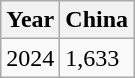<table class="wikitable">
<tr>
<th>Year</th>
<th>China</th>
</tr>
<tr>
<td>2024</td>
<td>1,633</td>
</tr>
</table>
